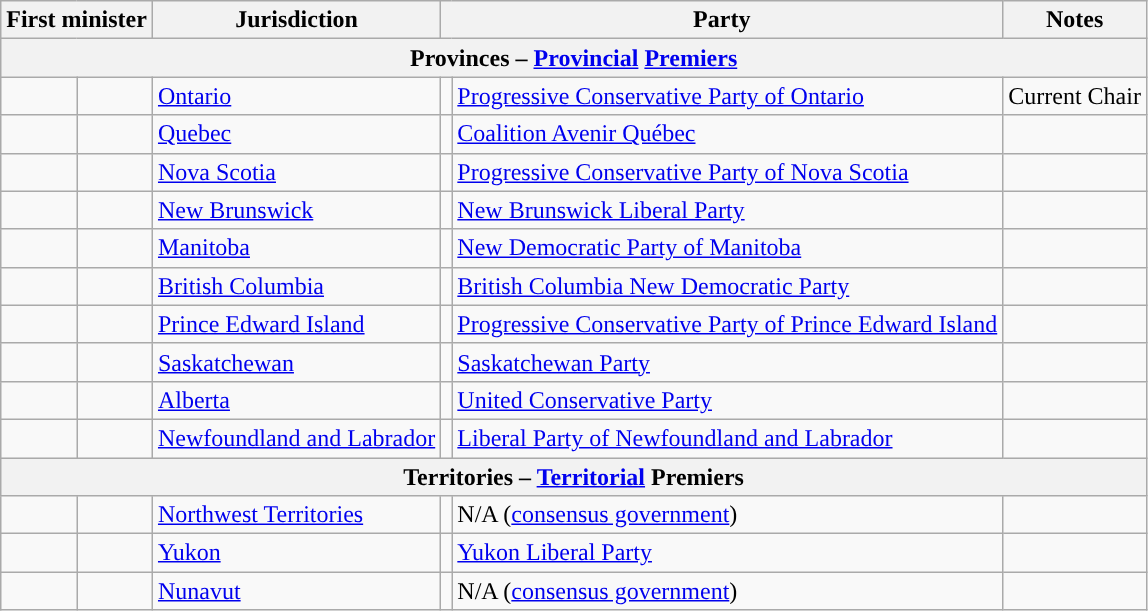<table class="wikitable sortable">
<tr>
<th colspan="2">First minister</th>
<th>Jurisdiction</th>
<th colspan=2>Party</th>
<th>Notes</th>
</tr>
<tr class="sortbottom">
<th colspan="6">Provinces – <a href='#'>Provincial</a> <a href='#'>Premiers</a></th>
</tr>
<tr>
<td></td>
<td></td>
<td><a href='#'>Ontario</a></td>
<td style="background:"></td>
<td><a href='#'>Progressive Conservative Party of Ontario</a></td>
<td>Current Chair</td>
</tr>
<tr>
<td></td>
<td></td>
<td><a href='#'>Quebec</a></td>
<td style="background:"></td>
<td><a href='#'>Coalition Avenir Québec</a></td>
<td></td>
</tr>
<tr>
<td> </td>
<td></td>
<td><a href='#'>Nova Scotia</a></td>
<td style="background:"></td>
<td><a href='#'>Progressive Conservative Party of Nova Scotia</a></td>
<td></td>
</tr>
<tr>
<td></td>
<td></td>
<td><a href='#'>New Brunswick</a></td>
<td style="background:"></td>
<td><a href='#'>New Brunswick Liberal Party</a></td>
<td></td>
</tr>
<tr>
<td></td>
<td></td>
<td><a href='#'>Manitoba</a></td>
<td style="background:"></td>
<td><a href='#'>New Democratic Party of Manitoba</a></td>
<td></td>
</tr>
<tr>
<td></td>
<td></td>
<td><a href='#'>British Columbia</a></td>
<td style="background:"></td>
<td><a href='#'>British Columbia New Democratic Party</a></td>
<td></td>
</tr>
<tr>
<td></td>
<td></td>
<td><a href='#'>Prince Edward Island</a></td>
<td style="background:"></td>
<td><a href='#'>Progressive Conservative Party of Prince Edward Island</a></td>
<td></td>
</tr>
<tr>
<td></td>
<td></td>
<td><a href='#'>Saskatchewan</a></td>
<td style="background:"></td>
<td><a href='#'>Saskatchewan Party</a></td>
<td></td>
</tr>
<tr>
<td></td>
<td></td>
<td><a href='#'>Alberta</a></td>
<td style="background:"></td>
<td><a href='#'>United Conservative Party</a></td>
<td></td>
</tr>
<tr>
<td></td>
<td></td>
<td><a href='#'>Newfoundland and Labrador</a></td>
<td style="background:"></td>
<td><a href='#'>Liberal Party of Newfoundland and Labrador</a></td>
<td></td>
</tr>
<tr class="sortbottom">
<th colspan="6">Territories – <a href='#'>Territorial</a> Premiers</th>
</tr>
<tr>
<td></td>
<td></td>
<td><a href='#'>Northwest Territories</a></td>
<td style="background:"></td>
<td>N/A (<a href='#'>consensus government</a>)</td>
<td></td>
</tr>
<tr>
<td></td>
<td></td>
<td><a href='#'>Yukon</a></td>
<td style="background:"></td>
<td><a href='#'>Yukon Liberal Party</a></td>
<td></td>
</tr>
<tr>
<td></td>
<td></td>
<td><a href='#'>Nunavut</a></td>
<td style="background:"></td>
<td>N/A (<a href='#'>consensus government</a>)</td>
<td></td>
</tr>
</table>
